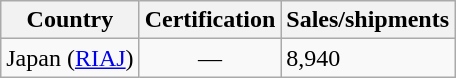<table class="wikitable">
<tr>
<th>Country</th>
<th>Certification</th>
<th>Sales/shipments</th>
</tr>
<tr>
<td>Japan (<a href='#'>RIAJ</a>)</td>
<td style="text-align:center;">—</td>
<td>8,940</td>
</tr>
</table>
